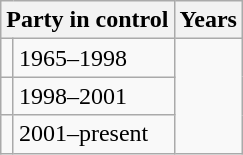<table class="wikitable">
<tr>
<th colspan=2>Party in control</th>
<th>Years</th>
</tr>
<tr>
<td></td>
<td>1965–1998</td>
</tr>
<tr>
<td></td>
<td>1998–2001</td>
</tr>
<tr>
<td></td>
<td>2001–present</td>
</tr>
</table>
